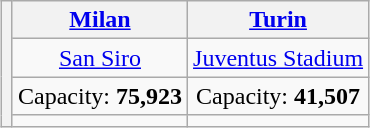<table class="wikitable" style="text-align:center; margin-left:auto; margin-right:auto; border:none;">
<tr>
<th rowspan="4"></th>
<th><a href='#'>Milan</a></th>
<th><a href='#'>Turin</a></th>
</tr>
<tr>
<td><a href='#'>San Siro</a></td>
<td><a href='#'>Juventus Stadium</a></td>
</tr>
<tr>
<td>Capacity: <strong>75,923</strong></td>
<td>Capacity: <strong>41,507</strong></td>
</tr>
<tr>
<td></td>
<td></td>
</tr>
</table>
